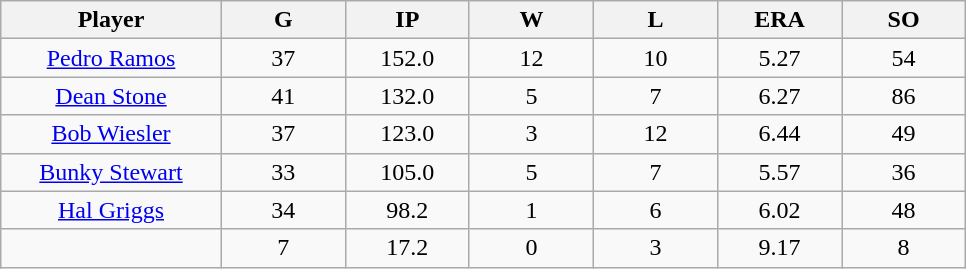<table class="wikitable sortable">
<tr>
<th bgcolor="#DDDDFF" width="16%">Player</th>
<th bgcolor="#DDDDFF" width="9%">G</th>
<th bgcolor="#DDDDFF" width="9%">IP</th>
<th bgcolor="#DDDDFF" width="9%">W</th>
<th bgcolor="#DDDDFF" width="9%">L</th>
<th bgcolor="#DDDDFF" width="9%">ERA</th>
<th bgcolor="#DDDDFF" width="9%">SO</th>
</tr>
<tr align="center">
<td><a href='#'>Pedro Ramos</a></td>
<td>37</td>
<td>152.0</td>
<td>12</td>
<td>10</td>
<td>5.27</td>
<td>54</td>
</tr>
<tr align="center">
<td><a href='#'>Dean Stone</a></td>
<td>41</td>
<td>132.0</td>
<td>5</td>
<td>7</td>
<td>6.27</td>
<td>86</td>
</tr>
<tr align="center">
<td><a href='#'>Bob Wiesler</a></td>
<td>37</td>
<td>123.0</td>
<td>3</td>
<td>12</td>
<td>6.44</td>
<td>49</td>
</tr>
<tr align="center">
<td><a href='#'>Bunky Stewart</a></td>
<td>33</td>
<td>105.0</td>
<td>5</td>
<td>7</td>
<td>5.57</td>
<td>36</td>
</tr>
<tr align="center">
<td><a href='#'>Hal Griggs</a></td>
<td>34</td>
<td>98.2</td>
<td>1</td>
<td>6</td>
<td>6.02</td>
<td>48</td>
</tr>
<tr align="center">
<td></td>
<td>7</td>
<td>17.2</td>
<td>0</td>
<td>3</td>
<td>9.17</td>
<td>8</td>
</tr>
</table>
